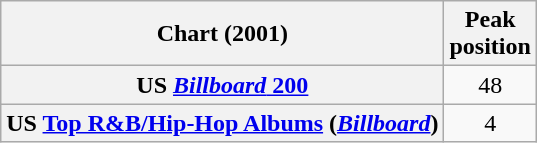<table class="wikitable sortable plainrowheaders" style="text-align:center">
<tr>
<th scope="col">Chart (2001)</th>
<th scope="col">Peak<br> position</th>
</tr>
<tr>
<th scope="row">US <a href='#'><em>Billboard</em> 200</a></th>
<td>48</td>
</tr>
<tr>
<th scope="row">US <a href='#'>Top R&B/Hip-Hop Albums</a> (<em><a href='#'>Billboard</a></em>)</th>
<td>4</td>
</tr>
</table>
